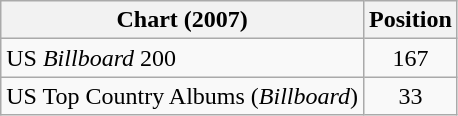<table class="wikitable sortable">
<tr>
<th>Chart (2007)</th>
<th>Position</th>
</tr>
<tr>
<td>US <em>Billboard</em> 200</td>
<td align="center">167</td>
</tr>
<tr>
<td>US Top Country Albums (<em>Billboard</em>)</td>
<td align="center">33</td>
</tr>
</table>
